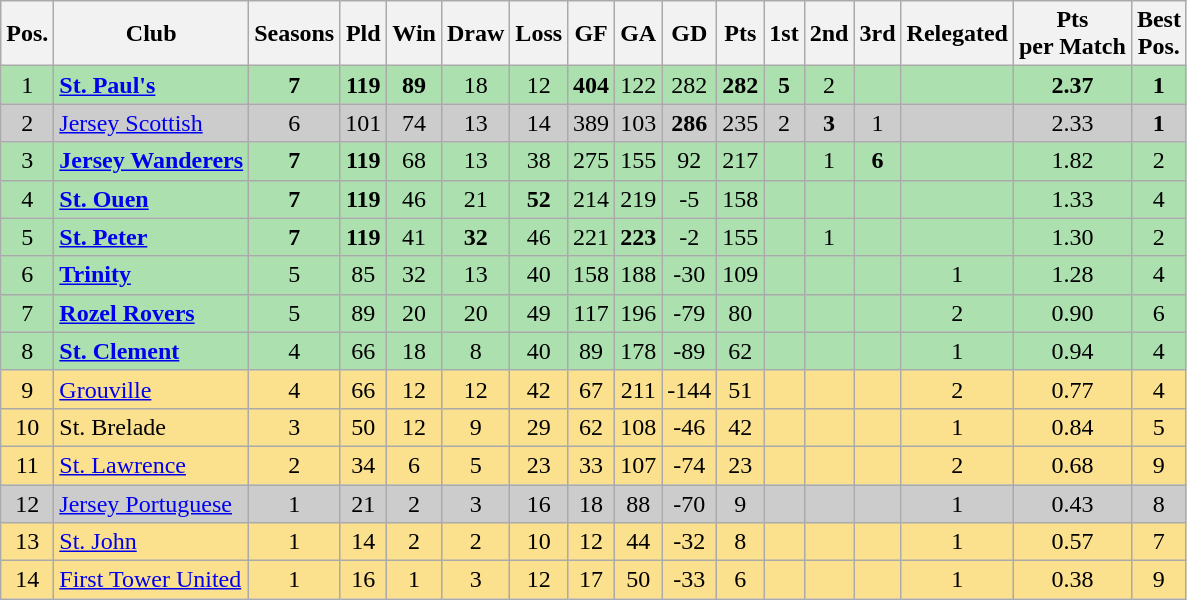<table class="wikitable sortable" style="text-align:center;">
<tr>
<th>Pos.</th>
<th>Club</th>
<th>Seasons</th>
<th>Pld</th>
<th>Win</th>
<th>Draw</th>
<th>Loss</th>
<th>GF</th>
<th>GA</th>
<th>GD</th>
<th>Pts</th>
<th>1st</th>
<th>2nd</th>
<th>3rd</th>
<th>Relegated</th>
<th>Pts<br>per Match</th>
<th>Best<br>Pos.</th>
</tr>
<tr style="background:#ace1af;">
<td>1</td>
<td align=left><strong><a href='#'>St. Paul's</a></strong></td>
<td><strong>7</strong></td>
<td><strong>119</strong></td>
<td><strong>89</strong></td>
<td>18</td>
<td>12</td>
<td><strong>404</strong></td>
<td>122</td>
<td>282</td>
<td><strong>282</strong></td>
<td><strong>5</strong></td>
<td>2</td>
<td></td>
<td></td>
<td><strong>2.37</strong></td>
<td><strong>1</strong></td>
</tr>
<tr style="background:#ccc;">
<td>2</td>
<td align=left><a href='#'>Jersey Scottish</a></td>
<td>6</td>
<td>101</td>
<td>74</td>
<td>13</td>
<td>14</td>
<td>389</td>
<td>103</td>
<td><strong>286</strong></td>
<td>235</td>
<td>2</td>
<td><strong>3</strong></td>
<td>1</td>
<td></td>
<td>2.33</td>
<td><strong>1</strong></td>
</tr>
<tr style="background:#ace1af;">
<td>3</td>
<td align=left><strong><a href='#'>Jersey Wanderers</a></strong></td>
<td><strong>7</strong></td>
<td><strong>119</strong></td>
<td>68</td>
<td>13</td>
<td>38</td>
<td>275</td>
<td>155</td>
<td>92</td>
<td>217</td>
<td></td>
<td>1</td>
<td><strong>6</strong></td>
<td></td>
<td>1.82</td>
<td>2</td>
</tr>
<tr style="background:#ace1af;">
<td>4</td>
<td align=left><strong><a href='#'>St. Ouen</a></strong></td>
<td><strong>7</strong></td>
<td><strong>119</strong></td>
<td>46</td>
<td>21</td>
<td><strong>52</strong></td>
<td>214</td>
<td>219</td>
<td>-5</td>
<td>158</td>
<td></td>
<td></td>
<td></td>
<td></td>
<td>1.33</td>
<td>4</td>
</tr>
<tr style="background:#ace1af;">
<td>5</td>
<td align=left><strong><a href='#'>St. Peter</a></strong></td>
<td><strong>7</strong></td>
<td><strong>119</strong></td>
<td>41</td>
<td><strong>32</strong></td>
<td>46</td>
<td>221</td>
<td><strong>223</strong></td>
<td>-2</td>
<td>155</td>
<td></td>
<td>1</td>
<td></td>
<td></td>
<td>1.30</td>
<td>2</td>
</tr>
<tr style="background:#ace1af;">
<td>6</td>
<td align=left><strong><a href='#'>Trinity</a></strong></td>
<td>5</td>
<td>85</td>
<td>32</td>
<td>13</td>
<td>40</td>
<td>158</td>
<td>188</td>
<td>-30</td>
<td>109</td>
<td></td>
<td></td>
<td></td>
<td>1</td>
<td>1.28</td>
<td>4</td>
</tr>
<tr style="background:#ace1af;">
<td>7</td>
<td align=left><strong><a href='#'>Rozel Rovers</a></strong></td>
<td>5</td>
<td>89</td>
<td>20</td>
<td>20</td>
<td>49</td>
<td>117</td>
<td>196</td>
<td>-79</td>
<td>80</td>
<td></td>
<td></td>
<td></td>
<td>2</td>
<td>0.90</td>
<td>6</td>
</tr>
<tr style="background:#ace1af;">
<td>8</td>
<td align=left><strong><a href='#'>St. Clement</a></strong></td>
<td>4</td>
<td>66</td>
<td>18</td>
<td>8</td>
<td>40</td>
<td>89</td>
<td>178</td>
<td>-89</td>
<td>62</td>
<td></td>
<td></td>
<td></td>
<td>1</td>
<td>0.94</td>
<td>4</td>
</tr>
<tr style="background:#fbe08d;">
<td>9</td>
<td align=left><a href='#'>Grouville</a></td>
<td>4</td>
<td>66</td>
<td>12</td>
<td>12</td>
<td>42</td>
<td>67</td>
<td>211</td>
<td>-144</td>
<td>51</td>
<td></td>
<td></td>
<td></td>
<td>2</td>
<td>0.77</td>
<td>4</td>
</tr>
<tr style="background:#fbe08d;">
<td>10</td>
<td align=left>St. Brelade</td>
<td>3</td>
<td>50</td>
<td>12</td>
<td>9</td>
<td>29</td>
<td>62</td>
<td>108</td>
<td>-46</td>
<td>42</td>
<td></td>
<td></td>
<td></td>
<td>1</td>
<td>0.84</td>
<td>5</td>
</tr>
<tr style="background:#fbe08d;">
<td>11</td>
<td align=left><a href='#'>St. Lawrence</a></td>
<td>2</td>
<td>34</td>
<td>6</td>
<td>5</td>
<td>23</td>
<td>33</td>
<td>107</td>
<td>-74</td>
<td>23</td>
<td></td>
<td></td>
<td></td>
<td>2</td>
<td>0.68</td>
<td>9</td>
</tr>
<tr style="background:#ccc;">
<td>12</td>
<td align=left><a href='#'>Jersey Portuguese</a></td>
<td>1</td>
<td>21</td>
<td>2</td>
<td>3</td>
<td>16</td>
<td>18</td>
<td>88</td>
<td>-70</td>
<td>9</td>
<td></td>
<td></td>
<td></td>
<td>1</td>
<td>0.43</td>
<td>8</td>
</tr>
<tr style="background:#fbe08d;">
<td>13</td>
<td align=left><a href='#'>St. John</a></td>
<td>1</td>
<td>14</td>
<td>2</td>
<td>2</td>
<td>10</td>
<td>12</td>
<td>44</td>
<td>-32</td>
<td>8</td>
<td></td>
<td></td>
<td></td>
<td>1</td>
<td>0.57</td>
<td>7</td>
</tr>
<tr style="background:#fbe08d;">
<td>14</td>
<td align=left><a href='#'>First Tower United</a></td>
<td>1</td>
<td>16</td>
<td>1</td>
<td>3</td>
<td>12</td>
<td>17</td>
<td>50</td>
<td>-33</td>
<td>6</td>
<td></td>
<td></td>
<td></td>
<td>1</td>
<td>0.38</td>
<td>9</td>
</tr>
</table>
